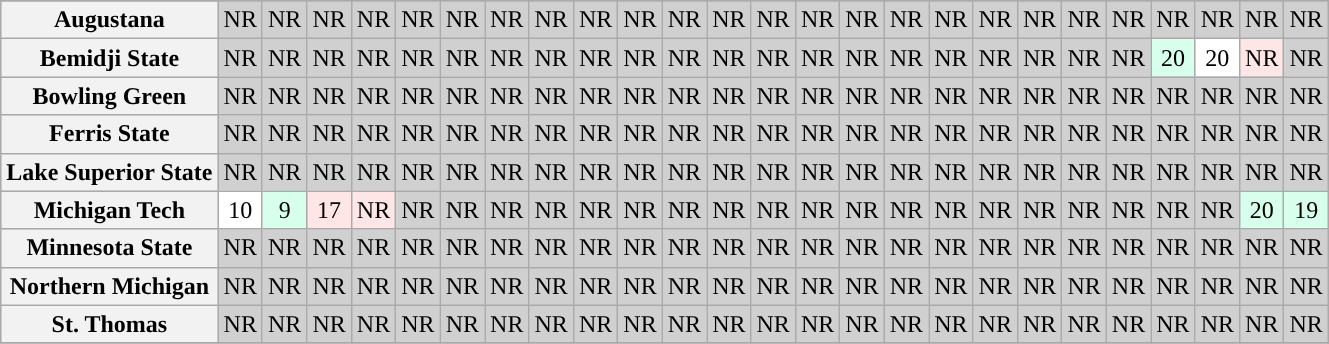<table class="wikitable sortable" style="text-align: center;">
<tr>
</tr>
<tr bgcolor=d0d0d0>
<th>Augustana</th>
<td>NR</td>
<td>NR</td>
<td>NR</td>
<td>NR</td>
<td>NR</td>
<td>NR</td>
<td>NR</td>
<td>NR</td>
<td>NR</td>
<td>NR</td>
<td>NR</td>
<td>NR</td>
<td>NR</td>
<td>NR</td>
<td>NR</td>
<td>NR</td>
<td>NR</td>
<td>NR</td>
<td>NR</td>
<td>NR</td>
<td>NR</td>
<td>NR</td>
<td>NR</td>
<td>NR</td>
<td>NR</td>
</tr>
<tr bgcolor=d0d0d0>
<th>Bemidji State</th>
<td>NR</td>
<td>NR</td>
<td>NR</td>
<td>NR</td>
<td>NR</td>
<td>NR</td>
<td>NR</td>
<td>NR</td>
<td>NR</td>
<td>NR</td>
<td>NR</td>
<td>NR</td>
<td>NR</td>
<td>NR</td>
<td>NR</td>
<td>NR</td>
<td>NR</td>
<td>NR</td>
<td>NR</td>
<td>NR</td>
<td>NR</td>
<td bgcolor=D8FFEB>20</td>
<td bgcolor=ffffff>20</td>
<td bgcolor=FFE6E6>NR</td>
<td>NR</td>
</tr>
<tr bgcolor=d0d0d0>
<th>Bowling Green</th>
<td>NR</td>
<td>NR</td>
<td>NR</td>
<td>NR</td>
<td>NR</td>
<td>NR</td>
<td>NR</td>
<td>NR</td>
<td>NR</td>
<td>NR</td>
<td>NR</td>
<td>NR</td>
<td>NR</td>
<td>NR</td>
<td>NR</td>
<td>NR</td>
<td>NR</td>
<td>NR</td>
<td>NR</td>
<td>NR</td>
<td>NR</td>
<td>NR</td>
<td>NR</td>
<td>NR</td>
<td>NR</td>
</tr>
<tr bgcolor=d0d0d0>
<th>Ferris State</th>
<td>NR</td>
<td>NR</td>
<td>NR</td>
<td>NR</td>
<td>NR</td>
<td>NR</td>
<td>NR</td>
<td>NR</td>
<td>NR</td>
<td>NR</td>
<td>NR</td>
<td>NR</td>
<td>NR</td>
<td>NR</td>
<td>NR</td>
<td>NR</td>
<td>NR</td>
<td>NR</td>
<td>NR</td>
<td>NR</td>
<td>NR</td>
<td>NR</td>
<td>NR</td>
<td>NR</td>
<td>NR</td>
</tr>
<tr bgcolor=d0d0d0>
<th>Lake Superior State</th>
<td>NR</td>
<td>NR</td>
<td>NR</td>
<td>NR</td>
<td>NR</td>
<td>NR</td>
<td>NR</td>
<td>NR</td>
<td>NR</td>
<td>NR</td>
<td>NR</td>
<td>NR</td>
<td>NR</td>
<td>NR</td>
<td>NR</td>
<td>NR</td>
<td>NR</td>
<td>NR</td>
<td>NR</td>
<td>NR</td>
<td>NR</td>
<td>NR</td>
<td>NR</td>
<td>NR</td>
<td>NR</td>
</tr>
<tr bgcolor=d0d0d0>
<th>Michigan Tech</th>
<td bgcolor=ffffff>10</td>
<td bgcolor=D8FFEB>9</td>
<td bgcolor=FFE6E6>17</td>
<td bgcolor=FFE6E6>NR</td>
<td>NR</td>
<td>NR</td>
<td>NR</td>
<td>NR</td>
<td>NR</td>
<td>NR</td>
<td>NR</td>
<td>NR</td>
<td>NR</td>
<td>NR</td>
<td>NR</td>
<td>NR</td>
<td>NR</td>
<td>NR</td>
<td>NR</td>
<td>NR</td>
<td>NR</td>
<td>NR</td>
<td>NR</td>
<td bgcolor=D8FFEB>20</td>
<td bgcolor=D8FFEB>19</td>
</tr>
<tr bgcolor=d0d0d0>
<th>Minnesota State</th>
<td>NR</td>
<td>NR</td>
<td>NR</td>
<td>NR</td>
<td>NR</td>
<td>NR</td>
<td>NR</td>
<td>NR</td>
<td>NR</td>
<td>NR</td>
<td>NR</td>
<td>NR</td>
<td>NR</td>
<td>NR</td>
<td>NR</td>
<td>NR</td>
<td>NR</td>
<td>NR</td>
<td>NR</td>
<td>NR</td>
<td>NR</td>
<td>NR</td>
<td>NR</td>
<td>NR</td>
<td>NR</td>
</tr>
<tr bgcolor=d0d0d0>
<th>Northern Michigan</th>
<td>NR</td>
<td>NR</td>
<td>NR</td>
<td>NR</td>
<td>NR</td>
<td>NR</td>
<td>NR</td>
<td>NR</td>
<td>NR</td>
<td>NR</td>
<td>NR</td>
<td>NR</td>
<td>NR</td>
<td>NR</td>
<td>NR</td>
<td>NR</td>
<td>NR</td>
<td>NR</td>
<td>NR</td>
<td>NR</td>
<td>NR</td>
<td>NR</td>
<td>NR</td>
<td>NR</td>
<td>NR</td>
</tr>
<tr bgcolor=d0d0d0>
<th>St. Thomas</th>
<td>NR</td>
<td>NR</td>
<td>NR</td>
<td>NR</td>
<td>NR</td>
<td>NR</td>
<td>NR</td>
<td>NR</td>
<td>NR</td>
<td>NR</td>
<td>NR</td>
<td>NR</td>
<td>NR</td>
<td>NR</td>
<td>NR</td>
<td>NR</td>
<td>NR</td>
<td>NR</td>
<td>NR</td>
<td>NR</td>
<td>NR</td>
<td>NR</td>
<td>NR</td>
<td>NR</td>
<td>NR</td>
</tr>
<tr>
</tr>
</table>
